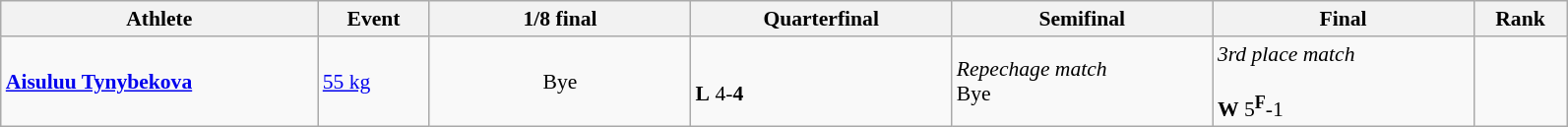<table class="wikitable" width="84%" style="text-align:left; font-size:90%">
<tr>
<th width="17%">Athlete</th>
<th width="6%">Event</th>
<th width="14%">1/8 final</th>
<th width="14%">Quarterfinal</th>
<th width="14%">Semifinal</th>
<th width="14%">Final</th>
<th width="5%">Rank</th>
</tr>
<tr>
<td><strong><a href='#'>Aisuluu Tynybekova</a></strong></td>
<td><a href='#'>55 kg</a></td>
<td align=center>Bye</td>
<td><br><strong>L</strong> 4-<strong>4</strong></td>
<td><em> Repechage match</em><br>Bye</td>
<td><em> 3rd place match</em><br><br><strong>W</strong> 5<sup><strong>F</strong></sup>-1</td>
<td align=center><strong></strong></td>
</tr>
</table>
